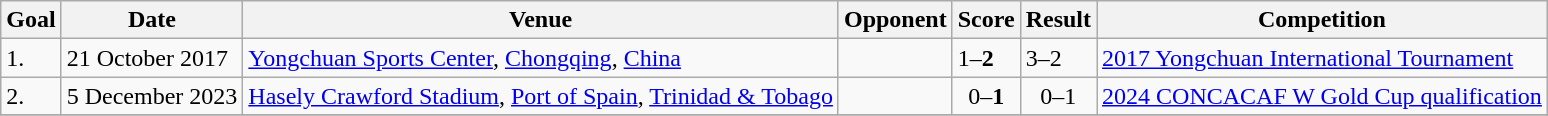<table class="wikitable">
<tr>
<th>Goal</th>
<th>Date</th>
<th>Venue</th>
<th>Opponent</th>
<th>Score</th>
<th>Result</th>
<th>Competition</th>
</tr>
<tr>
<td>1.</td>
<td>21 October 2017</td>
<td><a href='#'>Yongchuan Sports Center</a>, <a href='#'>Chongqing</a>, <a href='#'>China</a></td>
<td></td>
<td>1–<strong>2</strong></td>
<td>3–2</td>
<td><a href='#'>2017 Yongchuan International Tournament</a></td>
</tr>
<tr>
<td>2.</td>
<td>5 December 2023</td>
<td><a href='#'>Hasely Crawford Stadium</a>, <a href='#'>Port of Spain</a>, <a href='#'>Trinidad & Tobago</a></td>
<td></td>
<td align=center>0–<strong>1</strong></td>
<td align=center>0–1</td>
<td><a href='#'>2024 CONCACAF W Gold Cup qualification</a></td>
</tr>
<tr>
</tr>
</table>
